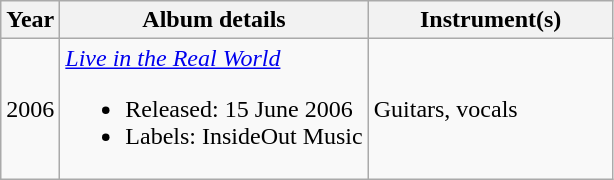<table class="wikitable">
<tr>
<th>Year</th>
<th>Album details</th>
<th width=40%>Instrument(s)</th>
</tr>
<tr>
<td>2006</td>
<td><em><a href='#'>Live in the Real World</a></em><br><ul><li>Released: 15 June 2006</li><li>Labels: InsideOut Music</li></ul></td>
<td>Guitars, vocals</td>
</tr>
</table>
